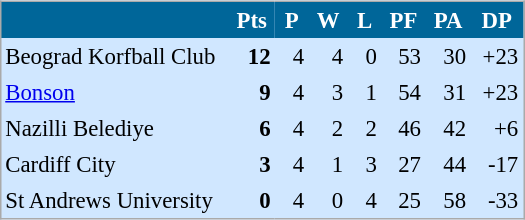<table width="100%" align=center>
<tr>
<td valign="top" width="50%"><br><table align=center cellpadding="3" cellspacing="0" style="background: #D0E7FF; border: 1px #aaa solid; border-collapse: collapse; font-size: 95%;" width=350>
<tr bgcolor=#006699 style="color:white;">
<th width=34% style=font-size:120%></th>
<th width=5%>Pts</th>
<th width=5%>P</th>
<th width=5%>W</th>
<th width=5%>L</th>
<th width=5%>PF</th>
<th width=5%>PA</th>
<th width=5%>DP</th>
</tr>
<tr align=right>
<td align=left> Beograd Korfball Club</td>
<td><strong>12</strong></td>
<td>4</td>
<td>4</td>
<td>0</td>
<td>53</td>
<td>30</td>
<td>+23</td>
</tr>
<tr align=right>
<td align=left> <a href='#'>Bonson</a></td>
<td><strong>9</strong></td>
<td>4</td>
<td>3</td>
<td>1</td>
<td>54</td>
<td>31</td>
<td>+23</td>
</tr>
<tr align=right>
<td align=left> Nazilli Belediye</td>
<td><strong>6</strong></td>
<td>4</td>
<td>2</td>
<td>2</td>
<td>46</td>
<td>42</td>
<td>+6</td>
</tr>
<tr align=right>
<td align=left> Cardiff City</td>
<td><strong>3</strong></td>
<td>4</td>
<td>1</td>
<td>3</td>
<td>27</td>
<td>44</td>
<td>-17</td>
</tr>
<tr align=right>
<td align=left> St Andrews University</td>
<td><strong>0</strong></td>
<td>4</td>
<td>0</td>
<td>4</td>
<td>25</td>
<td>58</td>
<td>-33</td>
</tr>
</table>
</td>
<td valign="top" width="50%"></td>
</tr>
</table>
